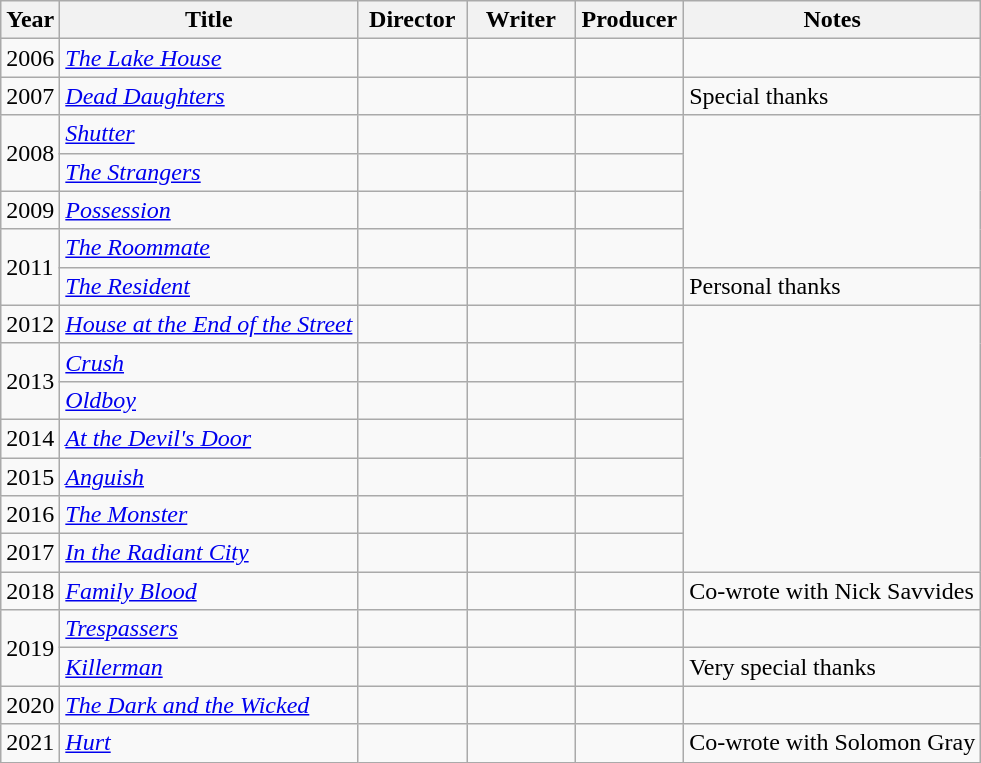<table class="wikitable">
<tr>
<th>Year</th>
<th>Title</th>
<th width=65>Director</th>
<th width=65>Writer</th>
<th width=65>Producer</th>
<th>Notes</th>
</tr>
<tr>
<td>2006</td>
<td><em><a href='#'>The Lake House</a></em></td>
<td></td>
<td></td>
<td></td>
</tr>
<tr>
<td>2007</td>
<td><em><a href='#'>Dead Daughters</a></em></td>
<td></td>
<td></td>
<td></td>
<td>Special thanks</td>
</tr>
<tr>
<td rowspan="2">2008</td>
<td><em><a href='#'>Shutter</a></em></td>
<td></td>
<td></td>
<td></td>
</tr>
<tr>
<td><em><a href='#'>The Strangers</a></em></td>
<td></td>
<td></td>
<td></td>
</tr>
<tr>
<td>2009</td>
<td><em><a href='#'>Possession</a></em></td>
<td></td>
<td></td>
<td></td>
</tr>
<tr>
<td rowspan="2">2011</td>
<td><em><a href='#'>The Roommate</a></em></td>
<td></td>
<td></td>
<td></td>
</tr>
<tr>
<td><em><a href='#'>The Resident</a></em></td>
<td></td>
<td></td>
<td></td>
<td>Personal thanks</td>
</tr>
<tr>
<td>2012</td>
<td><em><a href='#'>House at the End of the Street</a></em></td>
<td></td>
<td></td>
<td></td>
</tr>
<tr>
<td rowspan="2">2013</td>
<td><em><a href='#'>Crush</a></em></td>
<td></td>
<td></td>
<td></td>
</tr>
<tr>
<td><em><a href='#'>Oldboy</a></em></td>
<td></td>
<td></td>
<td></td>
</tr>
<tr>
<td>2014</td>
<td><em><a href='#'>At the Devil's Door</a></em></td>
<td></td>
<td></td>
<td></td>
</tr>
<tr>
<td>2015</td>
<td><em><a href='#'>Anguish</a></em></td>
<td></td>
<td></td>
<td></td>
</tr>
<tr>
<td>2016</td>
<td><em><a href='#'>The Monster</a></em></td>
<td></td>
<td></td>
<td></td>
</tr>
<tr>
<td>2017</td>
<td><em><a href='#'>In the Radiant City</a></em></td>
<td></td>
<td></td>
<td></td>
</tr>
<tr>
<td>2018</td>
<td><em><a href='#'>Family Blood</a></em></td>
<td></td>
<td></td>
<td></td>
<td>Co-wrote with Nick Savvides</td>
</tr>
<tr>
<td rowspan="2">2019</td>
<td><em><a href='#'>Trespassers</a></em></td>
<td></td>
<td></td>
<td></td>
</tr>
<tr>
<td><em><a href='#'>Killerman</a></em></td>
<td></td>
<td></td>
<td></td>
<td>Very special thanks</td>
</tr>
<tr>
<td>2020</td>
<td><em><a href='#'>The Dark and the Wicked</a></em></td>
<td></td>
<td></td>
<td></td>
</tr>
<tr>
<td>2021</td>
<td><em><a href='#'>Hurt</a></em></td>
<td></td>
<td></td>
<td></td>
<td>Co-wrote with Solomon Gray</td>
</tr>
</table>
